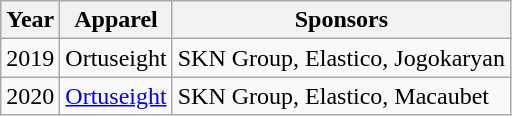<table class="wikitable" style="text-align:center">
<tr>
<th>Year</th>
<th>Apparel</th>
<th>Sponsors</th>
</tr>
<tr>
<td>2019</td>
<td align="left">Ortuseight</td>
<td align="left">SKN Group, Elastico, Jogokaryan</td>
</tr>
<tr>
<td>2020</td>
<td align="left"><a href='#'>Ortuseight</a></td>
<td align="left">SKN Group, Elastico, Macaubet</td>
</tr>
</table>
